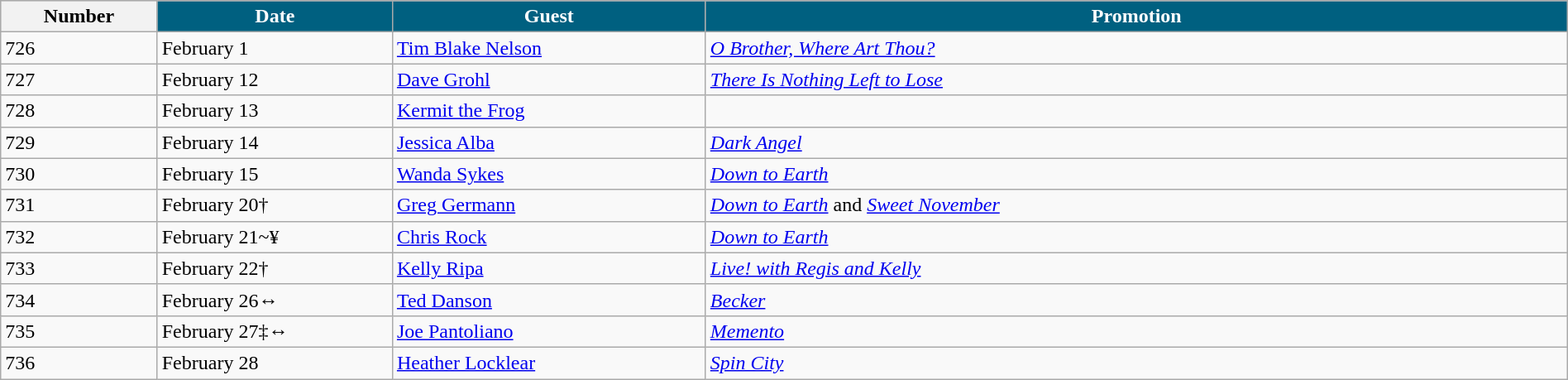<table class="wikitable" width="100%">
<tr bgcolor="#CCCCCC">
<th>Number</th>
<th width="15%" style="background:#006080; color:#FFFFFF">Date</th>
<th width="20%" style="background:#006080; color:#FFFFFF">Guest</th>
<th width="55%" style="background:#006080; color:#FFFFFF">Promotion</th>
</tr>
<tr>
<td>726</td>
<td>February 1</td>
<td><a href='#'>Tim Blake Nelson</a></td>
<td><em><a href='#'>O Brother, Where Art Thou?</a></em></td>
</tr>
<tr>
<td>727</td>
<td>February 12</td>
<td><a href='#'>Dave Grohl</a></td>
<td><em><a href='#'>There Is Nothing Left to Lose</a></em></td>
</tr>
<tr>
<td>728</td>
<td>February 13</td>
<td><a href='#'>Kermit the Frog</a></td>
<td></td>
</tr>
<tr>
<td>729</td>
<td>February 14</td>
<td><a href='#'>Jessica Alba</a></td>
<td><em><a href='#'>Dark Angel</a></em></td>
</tr>
<tr>
<td>730</td>
<td>February 15</td>
<td><a href='#'>Wanda Sykes</a></td>
<td><em><a href='#'>Down to Earth</a></em></td>
</tr>
<tr>
<td>731</td>
<td>February 20†</td>
<td><a href='#'>Greg Germann</a></td>
<td><em><a href='#'>Down to Earth</a></em> and <em><a href='#'>Sweet November</a></em></td>
</tr>
<tr>
<td>732</td>
<td>February 21~¥</td>
<td><a href='#'>Chris Rock</a></td>
<td><em><a href='#'>Down to Earth</a></em></td>
</tr>
<tr>
<td>733</td>
<td>February 22†</td>
<td><a href='#'>Kelly Ripa</a></td>
<td><em><a href='#'>Live! with Regis and Kelly</a></em></td>
</tr>
<tr>
<td>734</td>
<td>February 26↔</td>
<td><a href='#'>Ted Danson</a></td>
<td><em><a href='#'>Becker</a></em></td>
</tr>
<tr>
<td>735</td>
<td>February 27‡↔</td>
<td><a href='#'>Joe Pantoliano</a></td>
<td><em><a href='#'>Memento</a></em></td>
</tr>
<tr>
<td>736</td>
<td>February 28</td>
<td><a href='#'>Heather Locklear</a></td>
<td><em><a href='#'>Spin City</a></em></td>
</tr>
</table>
